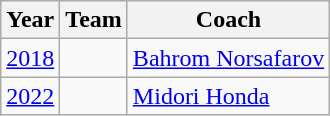<table class="wikitable">
<tr>
<th>Year</th>
<th>Team</th>
<th>Coach</th>
</tr>
<tr>
<td><a href='#'>2018</a></td>
<td></td>
<td> <a href='#'>Bahrom Norsafarov</a></td>
</tr>
<tr>
<td><a href='#'>2022</a></td>
<td></td>
<td> <a href='#'>Midori Honda</a></td>
</tr>
</table>
